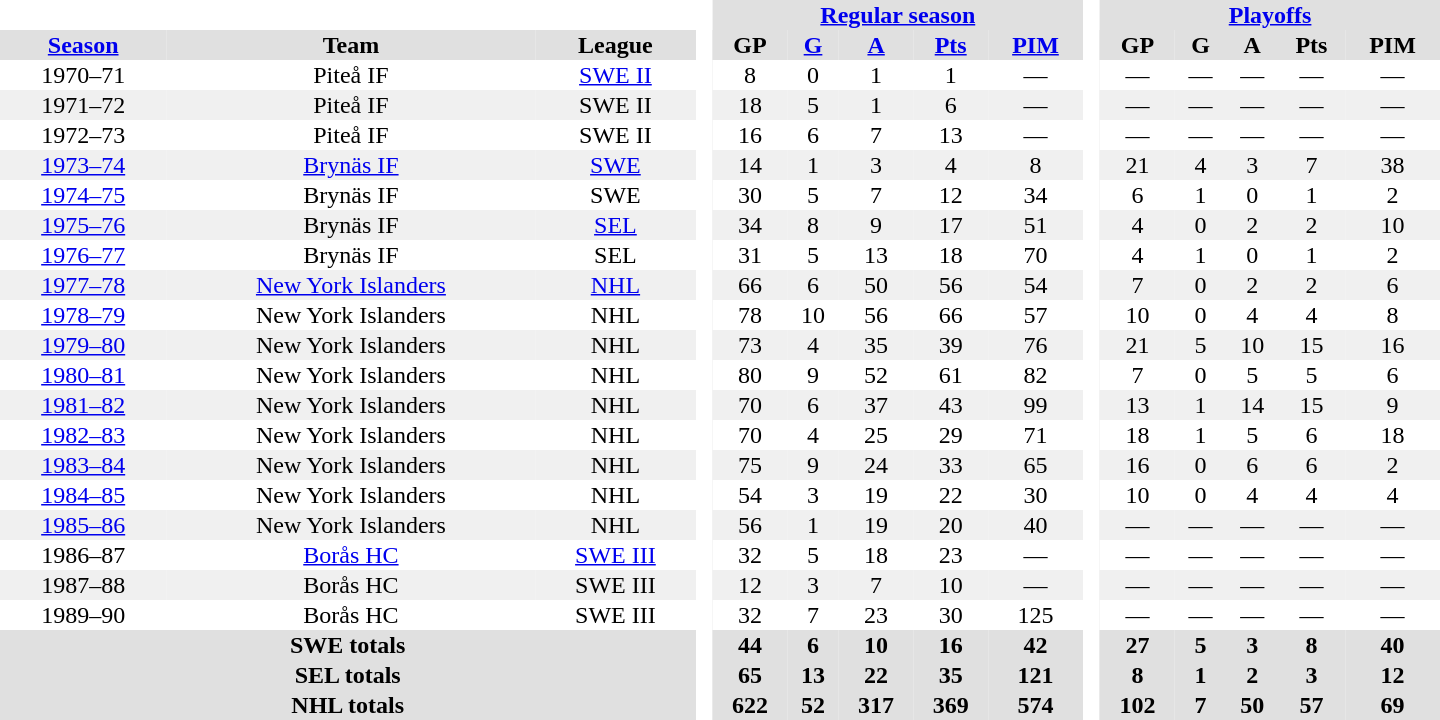<table border="0" cellpadding="1" cellspacing="0" style="text-align:center; width:60em;">
<tr style="background:#e0e0e0;">
<th colspan="3"  bgcolor="#ffffff"> </th>
<th rowspan="99" bgcolor="#ffffff"> </th>
<th colspan="5"><a href='#'>Regular season</a></th>
<th rowspan="99" bgcolor="#ffffff"> </th>
<th colspan="5"><a href='#'>Playoffs</a></th>
</tr>
<tr style="background:#e0e0e0;">
<th><a href='#'>Season</a></th>
<th>Team</th>
<th>League</th>
<th>GP</th>
<th><a href='#'>G</a></th>
<th><a href='#'>A</a></th>
<th><a href='#'>Pts</a></th>
<th><a href='#'>PIM</a></th>
<th>GP</th>
<th>G</th>
<th>A</th>
<th>Pts</th>
<th>PIM</th>
</tr>
<tr>
<td>1970–71</td>
<td>Piteå IF</td>
<td><a href='#'>SWE II</a></td>
<td>8</td>
<td>0</td>
<td>1</td>
<td>1</td>
<td>—</td>
<td>—</td>
<td>—</td>
<td>—</td>
<td>—</td>
<td>—</td>
</tr>
<tr style="background:#f0f0f0;">
<td>1971–72</td>
<td>Piteå IF</td>
<td>SWE II</td>
<td>18</td>
<td>5</td>
<td>1</td>
<td>6</td>
<td>—</td>
<td>—</td>
<td>—</td>
<td>—</td>
<td>—</td>
<td>—</td>
</tr>
<tr>
<td>1972–73</td>
<td>Piteå IF</td>
<td>SWE II</td>
<td>16</td>
<td>6</td>
<td>7</td>
<td>13</td>
<td>—</td>
<td>—</td>
<td>—</td>
<td>—</td>
<td>—</td>
<td>—</td>
</tr>
<tr style="background:#f0f0f0;">
<td><a href='#'>1973–74</a></td>
<td><a href='#'>Brynäs IF</a></td>
<td><a href='#'>SWE</a></td>
<td>14</td>
<td>1</td>
<td>3</td>
<td>4</td>
<td>8</td>
<td>21</td>
<td>4</td>
<td>3</td>
<td>7</td>
<td>38</td>
</tr>
<tr>
<td><a href='#'>1974–75</a></td>
<td>Brynäs IF</td>
<td>SWE</td>
<td>30</td>
<td>5</td>
<td>7</td>
<td>12</td>
<td>34</td>
<td>6</td>
<td>1</td>
<td>0</td>
<td>1</td>
<td>2</td>
</tr>
<tr style="background:#f0f0f0;">
<td><a href='#'>1975–76</a></td>
<td>Brynäs IF</td>
<td><a href='#'>SEL</a></td>
<td>34</td>
<td>8</td>
<td>9</td>
<td>17</td>
<td>51</td>
<td>4</td>
<td>0</td>
<td>2</td>
<td>2</td>
<td>10</td>
</tr>
<tr>
<td><a href='#'>1976–77</a></td>
<td>Brynäs IF</td>
<td>SEL</td>
<td>31</td>
<td>5</td>
<td>13</td>
<td>18</td>
<td>70</td>
<td>4</td>
<td>1</td>
<td>0</td>
<td>1</td>
<td>2</td>
</tr>
<tr style="background:#f0f0f0;">
<td><a href='#'>1977–78</a></td>
<td><a href='#'>New York Islanders</a></td>
<td><a href='#'>NHL</a></td>
<td>66</td>
<td>6</td>
<td>50</td>
<td>56</td>
<td>54</td>
<td>7</td>
<td>0</td>
<td>2</td>
<td>2</td>
<td>6</td>
</tr>
<tr>
<td><a href='#'>1978–79</a></td>
<td>New York Islanders</td>
<td>NHL</td>
<td>78</td>
<td>10</td>
<td>56</td>
<td>66</td>
<td>57</td>
<td>10</td>
<td>0</td>
<td>4</td>
<td>4</td>
<td>8</td>
</tr>
<tr style="background:#f0f0f0;">
<td><a href='#'>1979–80</a></td>
<td>New York Islanders</td>
<td>NHL</td>
<td>73</td>
<td>4</td>
<td>35</td>
<td>39</td>
<td>76</td>
<td>21</td>
<td>5</td>
<td>10</td>
<td>15</td>
<td>16</td>
</tr>
<tr>
<td><a href='#'>1980–81</a></td>
<td>New York Islanders</td>
<td>NHL</td>
<td>80</td>
<td>9</td>
<td>52</td>
<td>61</td>
<td>82</td>
<td>7</td>
<td>0</td>
<td>5</td>
<td>5</td>
<td>6</td>
</tr>
<tr style="background:#f0f0f0;">
<td><a href='#'>1981–82</a></td>
<td>New York Islanders</td>
<td>NHL</td>
<td>70</td>
<td>6</td>
<td>37</td>
<td>43</td>
<td>99</td>
<td>13</td>
<td>1</td>
<td>14</td>
<td>15</td>
<td>9</td>
</tr>
<tr>
<td><a href='#'>1982–83</a></td>
<td>New York Islanders</td>
<td>NHL</td>
<td>70</td>
<td>4</td>
<td>25</td>
<td>29</td>
<td>71</td>
<td>18</td>
<td>1</td>
<td>5</td>
<td>6</td>
<td>18</td>
</tr>
<tr style="background:#f0f0f0;">
<td><a href='#'>1983–84</a></td>
<td>New York Islanders</td>
<td>NHL</td>
<td>75</td>
<td>9</td>
<td>24</td>
<td>33</td>
<td>65</td>
<td>16</td>
<td>0</td>
<td>6</td>
<td>6</td>
<td>2</td>
</tr>
<tr>
<td><a href='#'>1984–85</a></td>
<td>New York Islanders</td>
<td>NHL</td>
<td>54</td>
<td>3</td>
<td>19</td>
<td>22</td>
<td>30</td>
<td>10</td>
<td>0</td>
<td>4</td>
<td>4</td>
<td>4</td>
</tr>
<tr style="background:#f0f0f0;">
<td><a href='#'>1985–86</a></td>
<td>New York Islanders</td>
<td>NHL</td>
<td>56</td>
<td>1</td>
<td>19</td>
<td>20</td>
<td>40</td>
<td>—</td>
<td>—</td>
<td>—</td>
<td>—</td>
<td>—</td>
</tr>
<tr>
<td>1986–87</td>
<td><a href='#'>Borås HC</a></td>
<td><a href='#'>SWE III</a></td>
<td>32</td>
<td>5</td>
<td>18</td>
<td>23</td>
<td>—</td>
<td>—</td>
<td>—</td>
<td>—</td>
<td>—</td>
<td>—</td>
</tr>
<tr style="background:#f0f0f0;">
<td>1987–88</td>
<td>Borås HC</td>
<td>SWE III</td>
<td>12</td>
<td>3</td>
<td>7</td>
<td>10</td>
<td>—</td>
<td>—</td>
<td>—</td>
<td>—</td>
<td>—</td>
<td>—</td>
</tr>
<tr>
<td>1989–90</td>
<td>Borås HC</td>
<td>SWE III</td>
<td>32</td>
<td>7</td>
<td>23</td>
<td>30</td>
<td>125</td>
<td>—</td>
<td>—</td>
<td>—</td>
<td>—</td>
<td>—</td>
</tr>
<tr style="background:#e0e0e0;">
<th colspan="3">SWE totals</th>
<th>44</th>
<th>6</th>
<th>10</th>
<th>16</th>
<th>42</th>
<th>27</th>
<th>5</th>
<th>3</th>
<th>8</th>
<th>40</th>
</tr>
<tr style="background:#e0e0e0;">
<th colspan="3">SEL totals</th>
<th>65</th>
<th>13</th>
<th>22</th>
<th>35</th>
<th>121</th>
<th>8</th>
<th>1</th>
<th>2</th>
<th>3</th>
<th>12</th>
</tr>
<tr style="background:#e0e0e0;">
<th colspan="3">NHL totals</th>
<th>622</th>
<th>52</th>
<th>317</th>
<th>369</th>
<th>574</th>
<th>102</th>
<th>7</th>
<th>50</th>
<th>57</th>
<th>69</th>
</tr>
</table>
